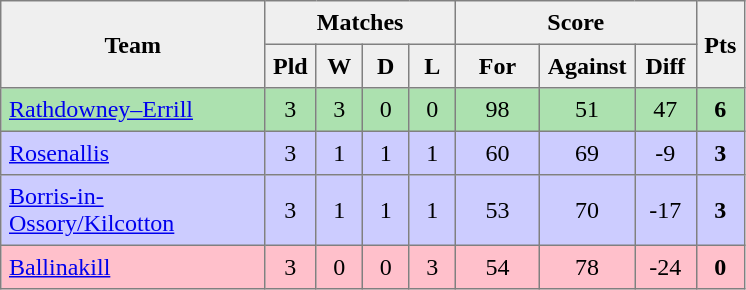<table style=border-collapse:collapse border=1 cellspacing=0 cellpadding=5>
<tr align=center bgcolor=#efefef>
<th rowspan=2 width=165>Team</th>
<th colspan=4>Matches</th>
<th colspan=3>Score</th>
<th rowspan=2width=20>Pts</th>
</tr>
<tr align=center bgcolor=#efefef>
<th width=20>Pld</th>
<th width=20>W</th>
<th width=20>D</th>
<th width=20>L</th>
<th width=45>For</th>
<th width=45>Against</th>
<th width=30>Diff</th>
</tr>
<tr align=center style="background:#ACE1AF;">
<td style="text-align:left;"><a href='#'>Rathdowney–Errill</a></td>
<td>3</td>
<td>3</td>
<td>0</td>
<td>0</td>
<td>98</td>
<td>51</td>
<td>47</td>
<td><strong>6</strong></td>
</tr>
<tr align=center  style="background:#ccccff;">
<td style="text-align:left;"><a href='#'>Rosenallis</a></td>
<td>3</td>
<td>1</td>
<td>1</td>
<td>1</td>
<td>60</td>
<td>69</td>
<td>-9</td>
<td><strong>3</strong></td>
</tr>
<tr align=center style="background:#ccccff;">
<td style="text-align:left;"><a href='#'>Borris-in-Ossory/Kilcotton</a></td>
<td>3</td>
<td>1</td>
<td>1</td>
<td>1</td>
<td>53</td>
<td>70</td>
<td>-17</td>
<td><strong>3</strong></td>
</tr>
<tr align=center style="background:#FFC0CB;">
<td style="text-align:left;"><a href='#'>Ballinakill</a></td>
<td>3</td>
<td>0</td>
<td>0</td>
<td>3</td>
<td>54</td>
<td>78</td>
<td>-24</td>
<td><strong>0</strong></td>
</tr>
</table>
